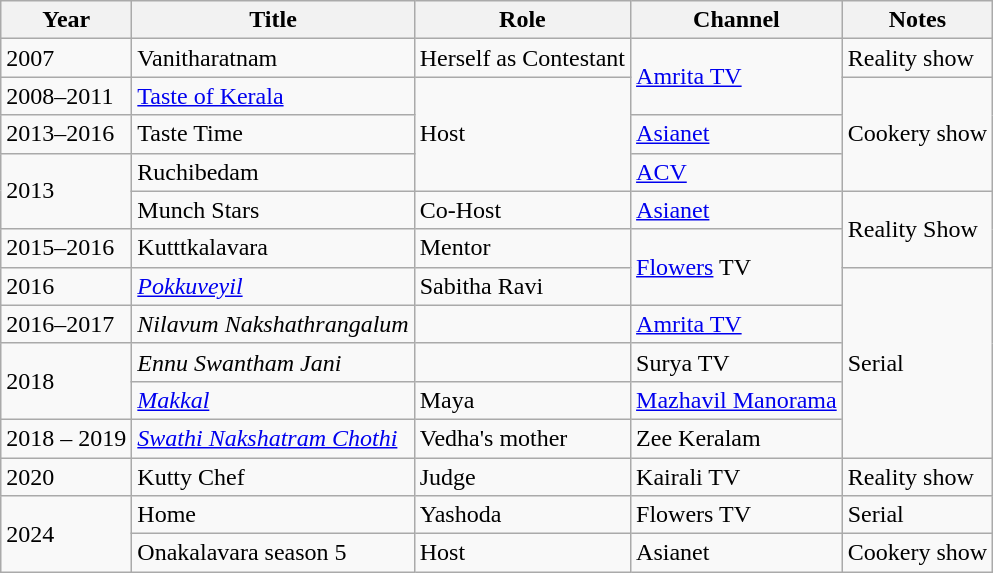<table class="wikitable">
<tr>
<th>Year</th>
<th>Title</th>
<th>Role</th>
<th>Channel</th>
<th>Notes</th>
</tr>
<tr>
<td>2007</td>
<td>Vanitharatnam</td>
<td>Herself as Contestant</td>
<td rowspan="2"><a href='#'>Amrita TV</a></td>
<td>Reality show</td>
</tr>
<tr>
<td>2008–2011</td>
<td><a href='#'>Taste of Kerala</a></td>
<td rowspan="3">Host</td>
<td rowspan="3">Cookery show</td>
</tr>
<tr>
<td>2013–2016</td>
<td>Taste Time</td>
<td><a href='#'>Asianet</a></td>
</tr>
<tr>
<td rowspan="2">2013</td>
<td>Ruchibedam</td>
<td><a href='#'>ACV</a></td>
</tr>
<tr>
<td>Munch Stars</td>
<td>Co-Host</td>
<td><a href='#'>Asianet</a></td>
<td rowspan="2">Reality Show</td>
</tr>
<tr>
<td>2015–2016</td>
<td>Kutttkalavara</td>
<td>Mentor</td>
<td rowspan="2"><a href='#'>Flowers</a> TV</td>
</tr>
<tr>
<td>2016</td>
<td><em><a href='#'>Pokkuveyil</a></em></td>
<td>Sabitha Ravi</td>
<td rowspan="5">Serial</td>
</tr>
<tr>
<td>2016–2017</td>
<td><em>Nilavum Nakshathrangalum</em></td>
<td></td>
<td><a href='#'>Amrita TV</a></td>
</tr>
<tr>
<td rowspan="2">2018</td>
<td><em>Ennu Swantham Jani </em></td>
<td></td>
<td>Surya TV</td>
</tr>
<tr>
<td><em><a href='#'>Makkal</a></em></td>
<td>Maya</td>
<td><a href='#'>Mazhavil Manorama</a></td>
</tr>
<tr>
<td>2018 – 2019</td>
<td><em><a href='#'>Swathi Nakshatram Chothi</a></em></td>
<td>Vedha's mother</td>
<td>Zee Keralam</td>
</tr>
<tr>
<td>2020</td>
<td>Kutty Chef</td>
<td>Judge</td>
<td>Kairali TV</td>
<td>Reality show</td>
</tr>
<tr>
<td rowspan="2">2024</td>
<td>Home</td>
<td>Yashoda</td>
<td>Flowers TV</td>
<td>Serial</td>
</tr>
<tr>
<td>Onakalavara season 5</td>
<td>Host</td>
<td>Asianet</td>
<td>Cookery show</td>
</tr>
</table>
